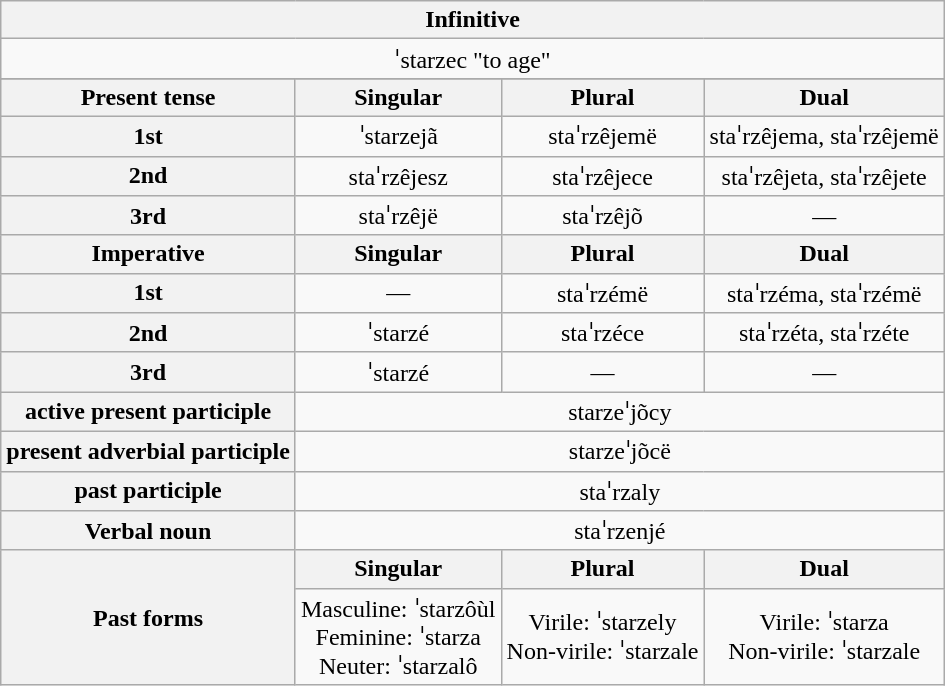<table class="wikitable" style="text-align:center;">
<tr>
<th colspan="4">Infinitive</th>
</tr>
<tr>
<td colspan="4">ˈstarzec "to age"</td>
</tr>
<tr>
</tr>
<tr>
<th>Present tense</th>
<th>Singular</th>
<th>Plural</th>
<th>Dual</th>
</tr>
<tr>
<th>1st</th>
<td>ˈstarzejã</td>
<td>staˈrzêjemë</td>
<td>staˈrzêjema, staˈrzêjemë</td>
</tr>
<tr>
<th>2nd</th>
<td>staˈrzêjesz</td>
<td>staˈrzêjece</td>
<td>staˈrzêjeta, staˈrzêjete</td>
</tr>
<tr>
<th>3rd</th>
<td>staˈrzêjë</td>
<td>staˈrzêjõ</td>
<td>—</td>
</tr>
<tr>
<th>Imperative</th>
<th>Singular</th>
<th>Plural</th>
<th>Dual</th>
</tr>
<tr>
<th>1st</th>
<td>—</td>
<td>staˈrzémë</td>
<td>staˈrzéma, staˈrzémë</td>
</tr>
<tr>
<th>2nd</th>
<td>ˈstarzé</td>
<td>staˈrzéce</td>
<td>staˈrzéta, staˈrzéte</td>
</tr>
<tr>
<th>3rd</th>
<td>ˈstarzé</td>
<td>—</td>
<td>—</td>
</tr>
<tr>
<th>active present participle</th>
<td colspan="3">starzeˈjõcy</td>
</tr>
<tr>
<th>present adverbial participle</th>
<td colspan="3">starzeˈjõcë</td>
</tr>
<tr>
<th>past participle</th>
<td colspan="3">staˈrzaly</td>
</tr>
<tr>
<th>Verbal noun</th>
<td colspan="3">staˈrzenjé</td>
</tr>
<tr>
<th rowspan="2">Past forms</th>
<th>Singular</th>
<th>Plural</th>
<th>Dual</th>
</tr>
<tr>
<td>Masculine: ˈstarzôùl<br>Feminine: ˈstarza<br>Neuter: ˈstarzalô</td>
<td>Virile: ˈstarzely<br>Non-virile: ˈstarzale</td>
<td>Virile: ˈstarza<br>Non-virile: ˈstarzale</td>
</tr>
</table>
